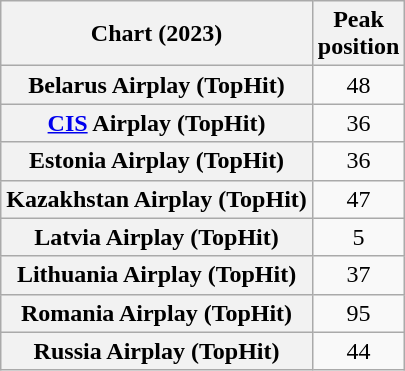<table class="wikitable sortable plainrowheaders" style="text-align:center">
<tr>
<th scope="col">Chart (2023)</th>
<th scope="col">Peak<br>position</th>
</tr>
<tr>
<th scope="row">Belarus Airplay (TopHit)</th>
<td>48</td>
</tr>
<tr>
<th scope="row"><a href='#'>CIS</a> Airplay (TopHit)</th>
<td>36</td>
</tr>
<tr>
<th scope="row">Estonia Airplay (TopHit)</th>
<td>36</td>
</tr>
<tr>
<th scope="row">Kazakhstan Airplay (TopHit)</th>
<td>47</td>
</tr>
<tr>
<th scope="row">Latvia Airplay (TopHit)</th>
<td>5</td>
</tr>
<tr>
<th scope="row">Lithuania Airplay (TopHit)</th>
<td>37</td>
</tr>
<tr>
<th scope="row">Romania Airplay (TopHit)</th>
<td>95</td>
</tr>
<tr>
<th scope="row">Russia Airplay (TopHit)</th>
<td>44</td>
</tr>
</table>
